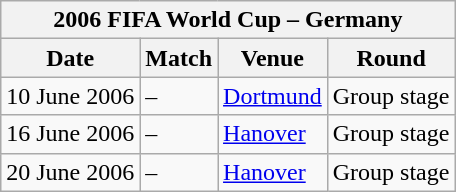<table class="wikitable">
<tr>
<th colspan="4">2006 FIFA World Cup – Germany</th>
</tr>
<tr>
<th>Date</th>
<th>Match</th>
<th>Venue</th>
<th>Round</th>
</tr>
<tr>
<td>10 June 2006</td>
<td> – </td>
<td><a href='#'>Dortmund</a></td>
<td>Group stage</td>
</tr>
<tr>
<td>16 June 2006</td>
<td> – </td>
<td><a href='#'>Hanover</a></td>
<td>Group stage</td>
</tr>
<tr>
<td>20 June 2006</td>
<td> – </td>
<td><a href='#'>Hanover</a></td>
<td>Group stage</td>
</tr>
</table>
